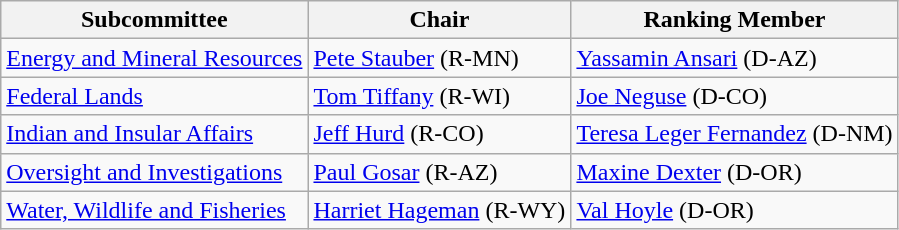<table class="wikitable">
<tr>
<th>Subcommittee</th>
<th>Chair</th>
<th>Ranking Member</th>
</tr>
<tr>
<td><a href='#'>Energy and Mineral Resources</a></td>
<td><a href='#'>Pete Stauber</a> (R-MN)</td>
<td><a href='#'>Yassamin Ansari</a> (D-AZ)</td>
</tr>
<tr>
<td><a href='#'>Federal Lands</a></td>
<td><a href='#'>Tom Tiffany</a> (R-WI)</td>
<td><a href='#'>Joe Neguse</a> (D-CO)</td>
</tr>
<tr>
<td><a href='#'>Indian and Insular Affairs</a></td>
<td><a href='#'>Jeff Hurd</a> (R-CO)</td>
<td><a href='#'>Teresa Leger Fernandez</a> (D-NM)</td>
</tr>
<tr>
<td><a href='#'>Oversight and Investigations</a></td>
<td><a href='#'>Paul Gosar</a> (R-AZ)</td>
<td><a href='#'>Maxine Dexter</a> (D-OR)</td>
</tr>
<tr>
<td><a href='#'>Water, Wildlife and Fisheries</a></td>
<td><a href='#'>Harriet Hageman</a> (R-WY)</td>
<td><a href='#'>Val Hoyle</a> (D-OR)</td>
</tr>
</table>
